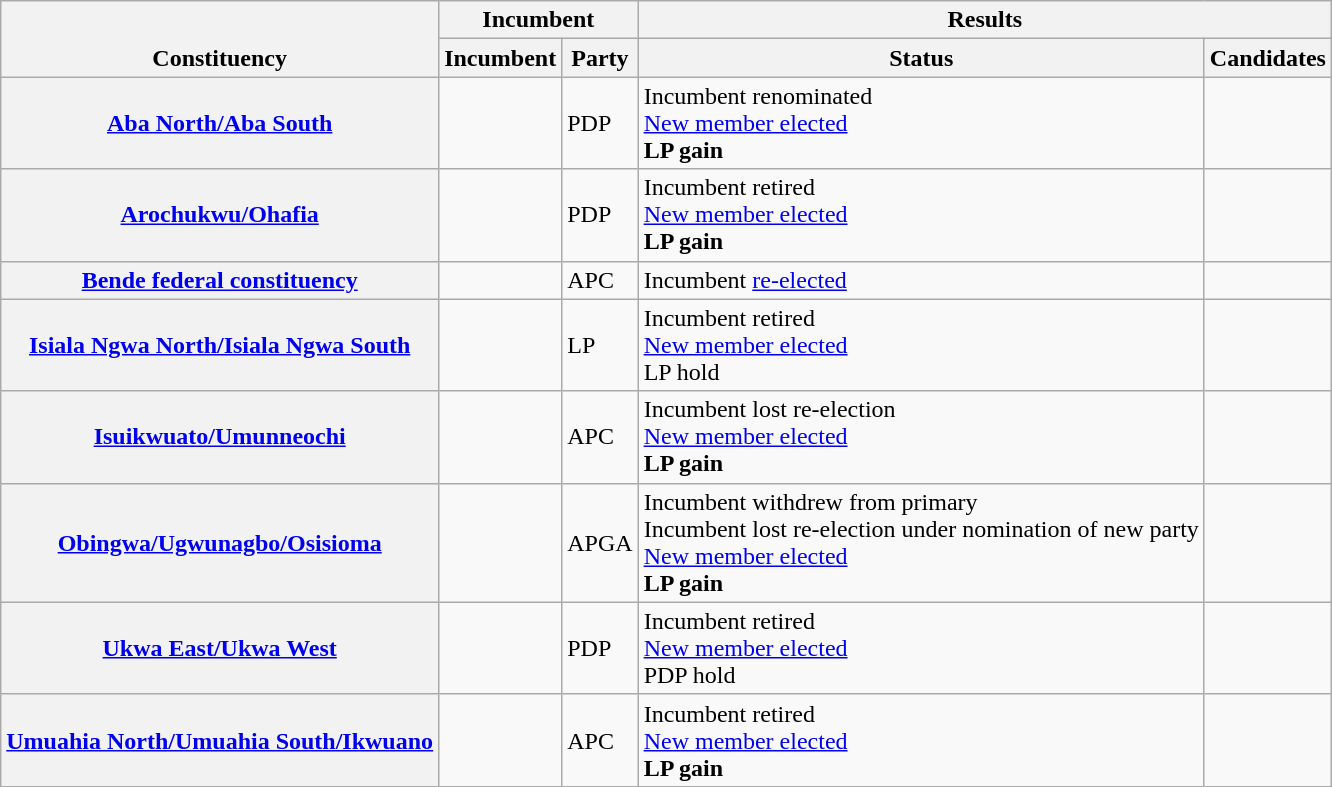<table class="wikitable sortable">
<tr valign=bottom>
<th rowspan=2>Constituency</th>
<th colspan=2>Incumbent</th>
<th colspan=2>Results</th>
</tr>
<tr valign=bottom>
<th>Incumbent</th>
<th>Party</th>
<th>Status</th>
<th>Candidates</th>
</tr>
<tr>
<th><a href='#'>Aba North/Aba South</a></th>
<td></td>
<td>PDP</td>
<td>Incumbent renominated<br><a href='#'>New member elected</a><br><strong>LP gain</strong></td>
<td nowrap></td>
</tr>
<tr>
<th><a href='#'>Arochukwu/Ohafia</a></th>
<td></td>
<td>PDP</td>
<td>Incumbent retired<br><a href='#'>New member elected</a><br><strong>LP gain</strong></td>
<td nowrap></td>
</tr>
<tr>
<th><a href='#'>Bende federal constituency</a></th>
<td></td>
<td>APC</td>
<td>Incumbent <a href='#'>re-elected</a></td>
<td nowrap></td>
</tr>
<tr>
<th><a href='#'>Isiala Ngwa North/Isiala Ngwa South</a></th>
<td></td>
<td>LP</td>
<td>Incumbent retired<br><a href='#'>New member elected</a><br>LP hold</td>
<td nowrap></td>
</tr>
<tr>
<th><a href='#'>Isuikwuato/Umunneochi</a></th>
<td></td>
<td>APC</td>
<td>Incumbent lost re-election<br><a href='#'>New member elected</a><br><strong>LP gain</strong></td>
<td nowrap></td>
</tr>
<tr>
<th><a href='#'>Obingwa/Ugwunagbo/Osisioma</a></th>
<td></td>
<td>APGA</td>
<td>Incumbent withdrew from primary<br>Incumbent lost re-election under nomination of new party<br><a href='#'>New member elected</a><br><strong>LP gain</strong></td>
<td nowrap></td>
</tr>
<tr>
<th><a href='#'>Ukwa East/Ukwa West</a></th>
<td></td>
<td>PDP</td>
<td>Incumbent retired<br><a href='#'>New member elected</a><br>PDP hold</td>
<td nowrap></td>
</tr>
<tr>
<th><a href='#'>Umuahia North/Umuahia South/Ikwuano</a></th>
<td></td>
<td>APC</td>
<td>Incumbent retired<br><a href='#'>New member elected</a><br><strong>LP gain</strong></td>
<td nowrap></td>
</tr>
</table>
